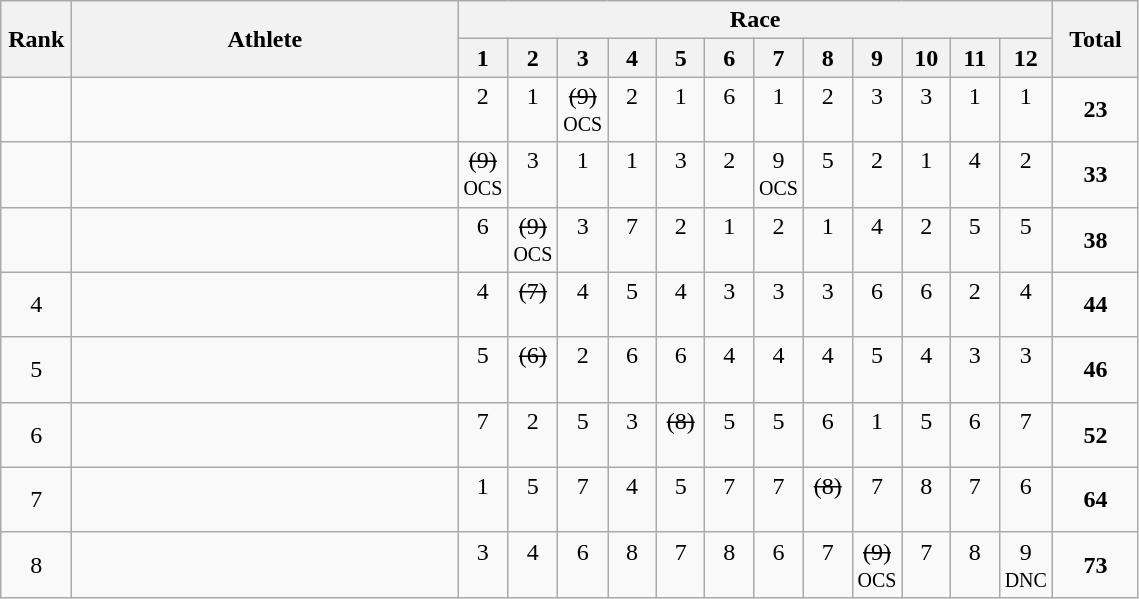<table | class="wikitable" style="text-align:center">
<tr>
<th rowspan="2" width=40>Rank</th>
<th rowspan="2" width=250>Athlete</th>
<th colspan="12">Race</th>
<th rowspan="2" width=50>Total</th>
</tr>
<tr>
<th width=25>1</th>
<th width=25>2</th>
<th width=25>3</th>
<th width=25>4</th>
<th width=25>5</th>
<th width=25>6</th>
<th width=25>7</th>
<th width=25>8</th>
<th width=25>9</th>
<th width=25>10</th>
<th width=25>11</th>
<th width=25>12</th>
</tr>
<tr>
<td></td>
<td align=left></td>
<td>2<br> </td>
<td>1<br> </td>
<td><s>(9)</s><br><small>OCS</small></td>
<td>2<br> </td>
<td>1<br> </td>
<td>6<br> </td>
<td>1<br> </td>
<td>2<br> </td>
<td>3<br> </td>
<td>3<br> </td>
<td>1<br> </td>
<td>1<br> </td>
<td><strong>23</strong></td>
</tr>
<tr>
<td></td>
<td align=left></td>
<td><s>(9)</s><br><small>OCS</small></td>
<td>3<br> </td>
<td>1<br> </td>
<td>1<br> </td>
<td>3<br> </td>
<td>2<br> </td>
<td>9<br><small>OCS</small></td>
<td>5<br> </td>
<td>2<br> </td>
<td>1<br> </td>
<td>4<br> </td>
<td>2<br> </td>
<td><strong>33</strong></td>
</tr>
<tr>
<td></td>
<td align=left></td>
<td>6<br> </td>
<td><s>(9)</s><br><small>OCS</small></td>
<td>3<br> </td>
<td>7<br> </td>
<td>2<br> </td>
<td>1<br> </td>
<td>2<br> </td>
<td>1<br> </td>
<td>4<br> </td>
<td>2<br> </td>
<td>5<br> </td>
<td>5<br> </td>
<td><strong>38</strong></td>
</tr>
<tr>
<td>4</td>
<td align=left></td>
<td>4<br> </td>
<td><s>(7)</s><br> </td>
<td>4<br> </td>
<td>5<br> </td>
<td>4<br> </td>
<td>3<br> </td>
<td>3<br> </td>
<td>3<br> </td>
<td>6<br> </td>
<td>6<br> </td>
<td>2<br> </td>
<td>4<br> </td>
<td><strong>44</strong></td>
</tr>
<tr>
<td>5</td>
<td align=left></td>
<td>5<br> </td>
<td><s>(6)</s><br> </td>
<td>2<br> </td>
<td>6<br> </td>
<td>6<br> </td>
<td>4<br> </td>
<td>4<br> </td>
<td>4<br> </td>
<td>5<br> </td>
<td>4<br> </td>
<td>3<br> </td>
<td>3<br> </td>
<td><strong>46</strong></td>
</tr>
<tr>
<td>6</td>
<td align=left></td>
<td>7<br> </td>
<td>2<br> </td>
<td>5<br> </td>
<td>3<br> </td>
<td><s>(8)</s><br> </td>
<td>5<br> </td>
<td>5<br> </td>
<td>6<br> </td>
<td>1<br> </td>
<td>5<br> </td>
<td>6<br> </td>
<td>7<br> </td>
<td><strong>52</strong></td>
</tr>
<tr>
<td>7</td>
<td align=left></td>
<td>1<br> </td>
<td>5<br> </td>
<td>7<br> </td>
<td>4<br> </td>
<td>5<br> </td>
<td>7<br> </td>
<td>7<br> </td>
<td><s>(8)</s><br> </td>
<td>7<br> </td>
<td>8<br> </td>
<td>7<br> </td>
<td>6<br> </td>
<td><strong>64</strong></td>
</tr>
<tr>
<td>8</td>
<td align=left></td>
<td>3<br> </td>
<td>4<br> </td>
<td>6<br> </td>
<td>8<br> </td>
<td>7<br> </td>
<td>8<br> </td>
<td>6<br> </td>
<td>7<br> </td>
<td><s>(9)</s><br><small>OCS</small></td>
<td>7<br> </td>
<td>8<br> </td>
<td>9<br><small>DNC</small></td>
<td><strong>73</strong></td>
</tr>
</table>
